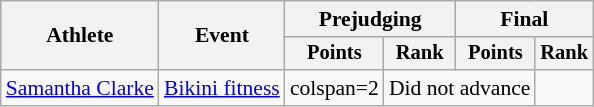<table class=wikitable style="font-size:90%">
<tr>
<th rowspan="2">Athlete</th>
<th rowspan="2">Event</th>
<th colspan="2">Prejudging</th>
<th colspan="2">Final</th>
</tr>
<tr style="font-size:95%">
<th>Points</th>
<th>Rank</th>
<th>Points</th>
<th>Rank</th>
</tr>
<tr align=center>
<td align=left><a href='#'>Samantha Clarke</a></td>
<td align=left><a href='#'>Bikini fitness</a></td>
<td>colspan=2 </td>
<td colspan=2>Did not advance</td>
</tr>
</table>
